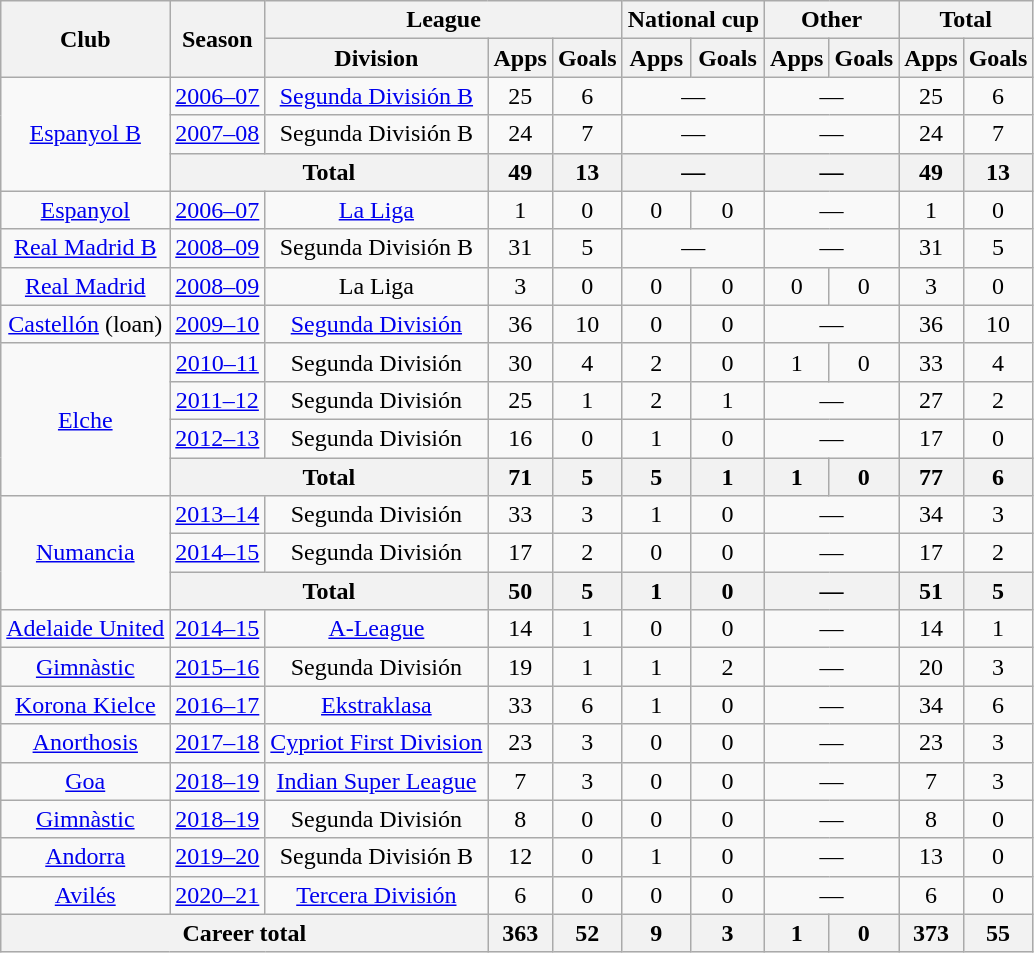<table class="wikitable" style="text-align:center">
<tr>
<th rowspan="2">Club</th>
<th rowspan="2">Season</th>
<th colspan="3">League</th>
<th colspan="2">National cup</th>
<th colspan="2">Other</th>
<th colspan="2">Total</th>
</tr>
<tr>
<th>Division</th>
<th>Apps</th>
<th>Goals</th>
<th>Apps</th>
<th>Goals</th>
<th>Apps</th>
<th>Goals</th>
<th>Apps</th>
<th>Goals</th>
</tr>
<tr>
<td rowspan="3"><a href='#'>Espanyol B</a></td>
<td><a href='#'>2006–07</a></td>
<td><a href='#'>Segunda División B</a></td>
<td>25</td>
<td>6</td>
<td colspan="2">—</td>
<td colspan="2">—</td>
<td>25</td>
<td>6</td>
</tr>
<tr>
<td><a href='#'>2007–08</a></td>
<td>Segunda División B</td>
<td>24</td>
<td>7</td>
<td colspan="2">—</td>
<td colspan="2">—</td>
<td>24</td>
<td>7</td>
</tr>
<tr>
<th colspan="2">Total</th>
<th>49</th>
<th>13</th>
<th colspan="2">—</th>
<th colspan="2">—</th>
<th>49</th>
<th>13</th>
</tr>
<tr>
<td><a href='#'>Espanyol</a></td>
<td><a href='#'>2006–07</a></td>
<td><a href='#'>La Liga</a></td>
<td>1</td>
<td>0</td>
<td>0</td>
<td>0</td>
<td colspan="2">—</td>
<td>1</td>
<td>0</td>
</tr>
<tr>
<td><a href='#'>Real Madrid B</a></td>
<td><a href='#'>2008–09</a></td>
<td>Segunda División B</td>
<td>31</td>
<td>5</td>
<td colspan="2">—</td>
<td colspan="2">—</td>
<td>31</td>
<td>5</td>
</tr>
<tr>
<td><a href='#'>Real Madrid</a></td>
<td><a href='#'>2008–09</a></td>
<td>La Liga</td>
<td>3</td>
<td>0</td>
<td>0</td>
<td>0</td>
<td>0</td>
<td>0</td>
<td>3</td>
<td>0</td>
</tr>
<tr>
<td><a href='#'>Castellón</a> (loan)</td>
<td><a href='#'>2009–10</a></td>
<td><a href='#'>Segunda División</a></td>
<td>36</td>
<td>10</td>
<td>0</td>
<td>0</td>
<td colspan="2">—</td>
<td>36</td>
<td>10</td>
</tr>
<tr>
<td rowspan="4"><a href='#'>Elche</a></td>
<td><a href='#'>2010–11</a></td>
<td>Segunda División</td>
<td>30</td>
<td>4</td>
<td>2</td>
<td>0</td>
<td>1</td>
<td>0</td>
<td>33</td>
<td>4</td>
</tr>
<tr>
<td><a href='#'>2011–12</a></td>
<td>Segunda División</td>
<td>25</td>
<td>1</td>
<td>2</td>
<td>1</td>
<td colspan="2">—</td>
<td>27</td>
<td>2</td>
</tr>
<tr>
<td><a href='#'>2012–13</a></td>
<td>Segunda División</td>
<td>16</td>
<td>0</td>
<td>1</td>
<td>0</td>
<td colspan="2">—</td>
<td>17</td>
<td>0</td>
</tr>
<tr>
<th colspan="2">Total</th>
<th>71</th>
<th>5</th>
<th>5</th>
<th>1</th>
<th>1</th>
<th>0</th>
<th>77</th>
<th>6</th>
</tr>
<tr>
<td rowspan="3"><a href='#'>Numancia</a></td>
<td><a href='#'>2013–14</a></td>
<td>Segunda División</td>
<td>33</td>
<td>3</td>
<td>1</td>
<td>0</td>
<td colspan="2">—</td>
<td>34</td>
<td>3</td>
</tr>
<tr>
<td><a href='#'>2014–15</a></td>
<td>Segunda División</td>
<td>17</td>
<td>2</td>
<td>0</td>
<td>0</td>
<td colspan="2">—</td>
<td>17</td>
<td>2</td>
</tr>
<tr>
<th colspan="2">Total</th>
<th>50</th>
<th>5</th>
<th>1</th>
<th>0</th>
<th colspan="2">—</th>
<th>51</th>
<th>5</th>
</tr>
<tr>
<td><a href='#'>Adelaide United</a></td>
<td><a href='#'>2014–15</a></td>
<td><a href='#'>A-League</a></td>
<td>14</td>
<td>1</td>
<td>0</td>
<td>0</td>
<td colspan="2">—</td>
<td>14</td>
<td>1</td>
</tr>
<tr>
<td><a href='#'>Gimnàstic</a></td>
<td><a href='#'>2015–16</a></td>
<td>Segunda División</td>
<td>19</td>
<td>1</td>
<td>1</td>
<td>2</td>
<td colspan="2">—</td>
<td>20</td>
<td>3</td>
</tr>
<tr>
<td><a href='#'>Korona Kielce</a></td>
<td><a href='#'>2016–17</a></td>
<td><a href='#'>Ekstraklasa</a></td>
<td>33</td>
<td>6</td>
<td>1</td>
<td>0</td>
<td colspan="2">—</td>
<td>34</td>
<td>6</td>
</tr>
<tr>
<td><a href='#'>Anorthosis</a></td>
<td><a href='#'>2017–18</a></td>
<td><a href='#'>Cypriot First Division</a></td>
<td>23</td>
<td>3</td>
<td>0</td>
<td>0</td>
<td colspan="2">—</td>
<td>23</td>
<td>3</td>
</tr>
<tr>
<td><a href='#'>Goa</a></td>
<td><a href='#'>2018–19</a></td>
<td><a href='#'>Indian Super League</a></td>
<td>7</td>
<td>3</td>
<td>0</td>
<td>0</td>
<td colspan="2">—</td>
<td>7</td>
<td>3</td>
</tr>
<tr>
<td><a href='#'>Gimnàstic</a></td>
<td><a href='#'>2018–19</a></td>
<td>Segunda División</td>
<td>8</td>
<td>0</td>
<td>0</td>
<td>0</td>
<td colspan="2">—</td>
<td>8</td>
<td>0</td>
</tr>
<tr>
<td><a href='#'>Andorra</a></td>
<td><a href='#'>2019–20</a></td>
<td>Segunda División B</td>
<td>12</td>
<td>0</td>
<td>1</td>
<td>0</td>
<td colspan="2">—</td>
<td>13</td>
<td>0</td>
</tr>
<tr>
<td><a href='#'>Avilés</a></td>
<td><a href='#'>2020–21</a></td>
<td><a href='#'>Tercera División</a></td>
<td>6</td>
<td>0</td>
<td>0</td>
<td>0</td>
<td colspan="2">—</td>
<td>6</td>
<td>0</td>
</tr>
<tr>
<th colspan="3">Career total</th>
<th>363</th>
<th>52</th>
<th>9</th>
<th>3</th>
<th>1</th>
<th>0</th>
<th>373</th>
<th>55</th>
</tr>
</table>
